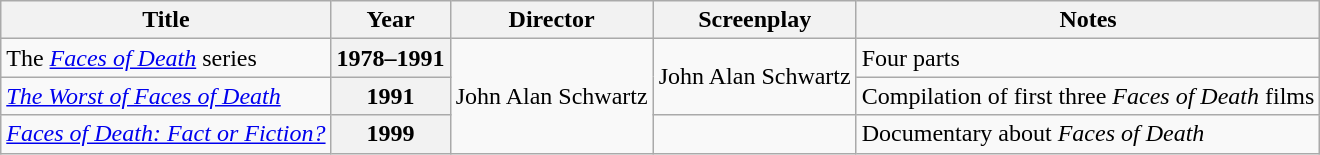<table class="wikitable sortable plainrowheaders">
<tr>
<th scope="col">Title</th>
<th scope="col">Year</th>
<th scope="col">Director</th>
<th scope="col">Screenplay</th>
<th scope="col">Notes</th>
</tr>
<tr>
<td>The <em><a href='#'>Faces of Death</a></em> series</td>
<th scope="row">1978–1991</th>
<td rowspan="3">John Alan Schwartz</td>
<td rowspan="2">John Alan Schwartz</td>
<td>Four parts</td>
</tr>
<tr>
<td><em><a href='#'>The Worst of Faces of Death</a></em></td>
<th scope="row">1991</th>
<td>Compilation of first three <em>Faces of Death</em> films</td>
</tr>
<tr>
<td><em><a href='#'>Faces of Death: Fact or Fiction?</a></em></td>
<th scope="row">1999</th>
<td></td>
<td>Documentary about <em>Faces of Death</em></td>
</tr>
</table>
